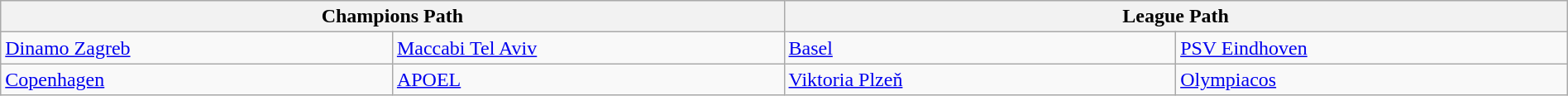<table class="wikitable" style="table-layout:fixed;width:100%;">
<tr>
<th colspan="2">Champions Path</th>
<th colspan="2">League Path</th>
</tr>
<tr>
<td width=25%> <a href='#'>Dinamo Zagreb</a> </td>
<td width=25%> <a href='#'>Maccabi Tel Aviv</a> </td>
<td width=25%> <a href='#'>Basel</a> </td>
<td width=25%> <a href='#'>PSV Eindhoven</a> </td>
</tr>
<tr>
<td> <a href='#'>Copenhagen</a> </td>
<td> <a href='#'>APOEL</a> </td>
<td> <a href='#'>Viktoria Plzeň</a> </td>
<td> <a href='#'>Olympiacos</a> </td>
</tr>
</table>
